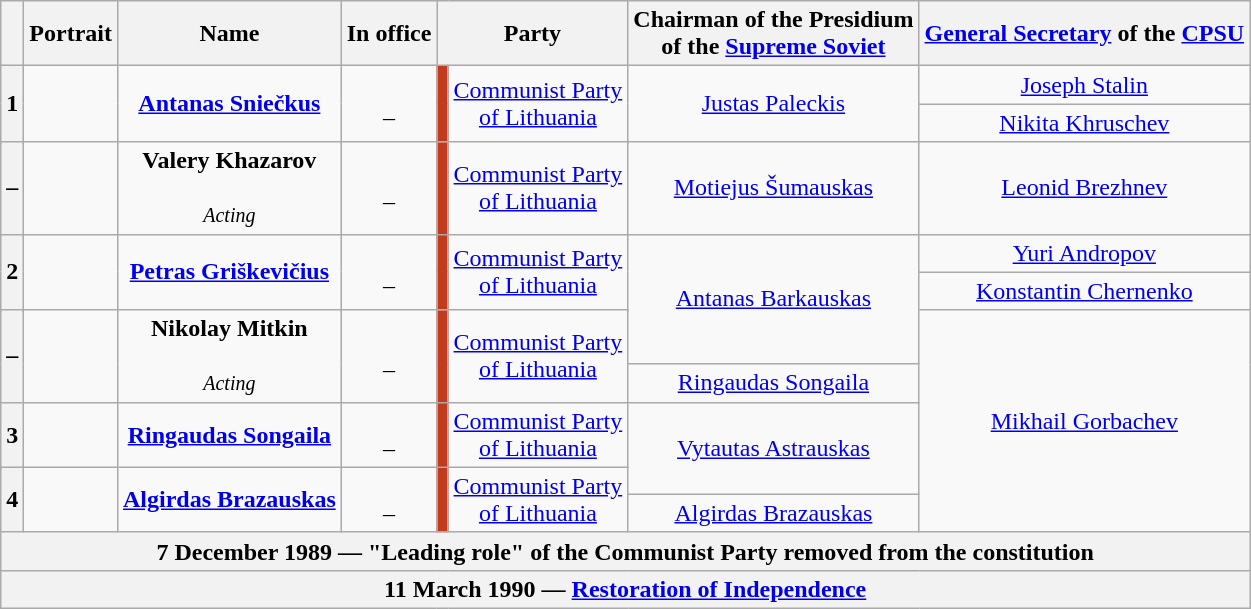<table class="wikitable sticky-header" style="text-align:center;">
<tr>
<th scope="col" class="unsortable"></th>
<th scope="col" class="unsortable">Portrait</th>
<th scope="col">Name<br></th>
<th scope="col" class="unsortable">In office</th>
<th colspan="2" scope="col">Party</th>
<th>Chairman of the Presidium<br>of the <a href='#'>Supreme Soviet</a></th>
<th><a href='#'>General Secretary</a> of the <a href='#'>CPSU</a></th>
</tr>
<tr>
<th rowspan="4">1</th>
<td rowspan="4"></td>
<td rowspan="4"><strong><a href='#'>Antanas Sniečkus</a></strong><br></td>
<td rowspan="4"><br>–<br></td>
<td rowspan="4" style="background-color:#C33B1E"></td>
<td rowspan="4"><a href='#'>Communist Party</a><br><a href='#'>of Lithuania</a></td>
<td rowspan="3"><a href='#'>Justas Paleckis</a><br></td>
<td><a href='#'>Joseph Stalin</a></td>
</tr>
<tr>
<td><a href='#'>Nikita Khruschev</a></td>
</tr>
<tr>
<td rowspan="6"><a href='#'>Leonid Brezhnev</a></td>
</tr>
<tr>
<td rowspan="4"><a href='#'>Motiejus Šumauskas</a><br></td>
</tr>
<tr>
<th rowspan="2"><strong>–</strong></th>
<td></td>
<td><strong>Valery Khazarov</strong><br><br><em><small>Acting</small></em></td>
<td><br>–<br></td>
<td style="background-color:#C33B1E"></td>
<td><a href='#'>Communist Party</a><br><a href='#'>of Lithuania</a></td>
</tr>
<tr>
<td rowspan="6"></td>
<td rowspan="6"><strong><a href='#'>Petras Griškevičius</a></strong><br></td>
<td rowspan="6"><br>–<br></td>
<td rowspan="6" style="background-color:#C33B1E"></td>
<td rowspan="6"><a href='#'>Communist Party</a><br><a href='#'>of Lithuania</a></td>
</tr>
<tr>
<th rowspan="6">2</th>
</tr>
<tr>
<td rowspan="6"><a href='#'>Antanas Barkauskas</a><br></td>
</tr>
<tr>
<td><a href='#'>Yuri Andropov</a></td>
</tr>
<tr>
<td><a href='#'>Konstantin Chernenko</a></td>
</tr>
<tr>
<td rowspan="8"><a href='#'>Mikhail Gorbachev</a></td>
</tr>
<tr>
<td rowspan="3"></td>
<td rowspan="3"><strong>Nikolay Mitkin</strong><br><br><em><small>Acting</small></em></td>
<td rowspan="3"><br>–<br></td>
<td rowspan="3" style="background-color:#C33B1E"></td>
<td rowspan="3"><a href='#'>Communist Party</a><br><a href='#'>of Lithuania</a></td>
</tr>
<tr>
<th rowspan="2"><strong>–</strong></th>
</tr>
<tr>
<td><a href='#'>Ringaudas Songaila</a><br></td>
</tr>
<tr>
<th rowspan="2">3</th>
<td></td>
<td><strong><a href='#'>Ringaudas Songaila</a></strong><br></td>
<td><br>–<br></td>
<td style="background-color:#C33B1E"></td>
<td><a href='#'>Communist Party</a><br><a href='#'>of Lithuania</a></td>
<td rowspan="3"><a href='#'>Vytautas Astrauskas</a><br></td>
</tr>
<tr>
<td rowspan="3"></td>
<td rowspan="3"><strong><a href='#'>Algirdas Brazauskas</a></strong><br></td>
<td rowspan="3"><br>–<br></td>
<td rowspan="3" style="background-color:#C33B1E"></td>
<td rowspan="3"><a href='#'>Communist Party</a><br><a href='#'>of Lithuania</a></td>
</tr>
<tr>
<th rowspan="2">4</th>
</tr>
<tr>
<td><a href='#'>Algirdas Brazauskas</a><br></td>
</tr>
<tr>
<th colspan="8">7 December 1989 — "Leading role" of the Communist Party removed from the constitution</th>
</tr>
<tr>
<th colspan="8">11 March 1990 — <a href='#'>Restoration of Independence</a></th>
</tr>
</table>
